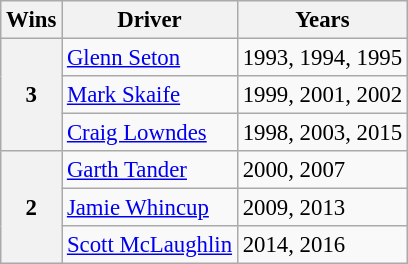<table class="wikitable" style="font-size: 95%;">
<tr>
<th>Wins</th>
<th>Driver</th>
<th>Years</th>
</tr>
<tr>
<th rowspan="3">3</th>
<td> <a href='#'>Glenn Seton</a></td>
<td>1993, 1994, 1995</td>
</tr>
<tr>
<td> <a href='#'>Mark Skaife</a></td>
<td>1999, 2001, 2002</td>
</tr>
<tr>
<td> <a href='#'>Craig Lowndes</a></td>
<td>1998, 2003, 2015</td>
</tr>
<tr>
<th rowspan="3">2</th>
<td> <a href='#'>Garth Tander</a></td>
<td>2000, 2007</td>
</tr>
<tr>
<td> <a href='#'>Jamie Whincup</a></td>
<td>2009, 2013</td>
</tr>
<tr>
<td> <a href='#'>Scott McLaughlin</a></td>
<td>2014, 2016</td>
</tr>
</table>
